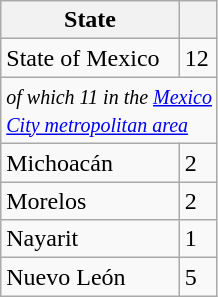<table class="wikitable sortable">
<tr>
<th>State</th>
<th></th>
</tr>
<tr>
<td style="line-height:110%;">State of Mexico<br></td>
<td>12</td>
</tr>
<tr>
<td style="vertical-align:top;line-height:110%;" colspan=2><small><em>of which 11 in the <a href='#'>Mexico<br> City metropolitan area</a></em></small></td>
</tr>
<tr>
<td>Michoacán</td>
<td>2</td>
</tr>
<tr>
<td>Morelos</td>
<td>2</td>
</tr>
<tr>
<td>Nayarit</td>
<td>1</td>
</tr>
<tr>
<td>Nuevo León</td>
<td>5</td>
</tr>
</table>
